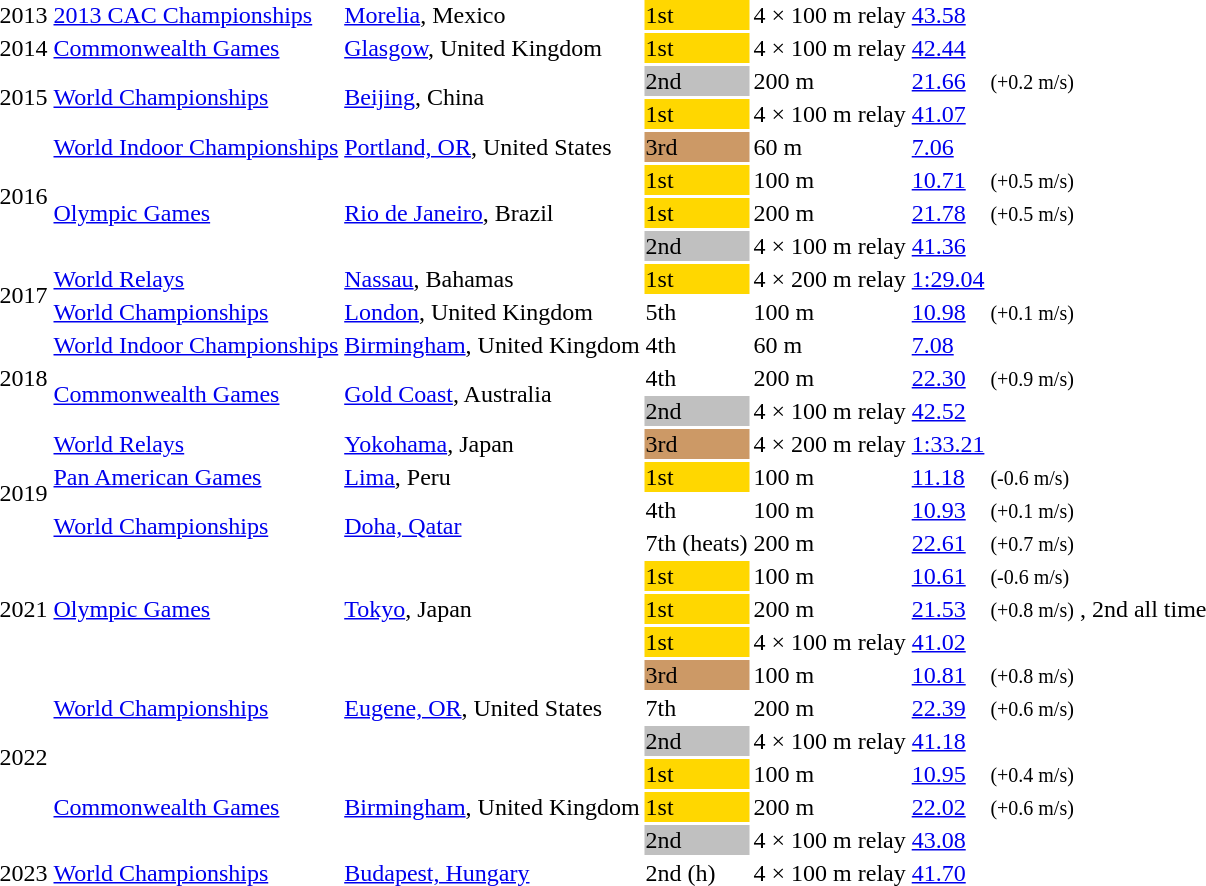<table>
<tr>
<td>2013</td>
<td><a href='#'>2013 CAC Championships</a></td>
<td><a href='#'>Morelia</a>, Mexico</td>
<td bgcolor=gold>1st</td>
<td>4 × 100 m relay</td>
<td><a href='#'>43.58</a></td>
<td></td>
</tr>
<tr>
<td>2014</td>
<td><a href='#'>Commonwealth Games</a></td>
<td><a href='#'>Glasgow</a>, United Kingdom</td>
<td bgcolor=gold>1st</td>
<td>4 × 100 m relay</td>
<td><a href='#'>42.44</a></td>
<td></td>
</tr>
<tr>
<td rowspan=2>2015</td>
<td rowspan=2><a href='#'>World Championships</a></td>
<td rowspan=2><a href='#'>Beijing</a>, China</td>
<td bgcolor=silver>2nd</td>
<td>200 m</td>
<td><a href='#'>21.66</a></td>
<td><small>(+0.2 m/s)</small> </td>
</tr>
<tr>
<td bgcolor=gold>1st</td>
<td>4 × 100 m relay</td>
<td><a href='#'>41.07</a></td>
<td> <strong></strong> <strong></strong></td>
</tr>
<tr>
<td rowspan=4>2016</td>
<td><a href='#'>World Indoor Championships</a></td>
<td><a href='#'>Portland, OR</a>, United States</td>
<td bgcolor=cc9966>3rd</td>
<td>60 m</td>
<td><a href='#'>7.06</a></td>
<td></td>
</tr>
<tr>
<td rowspan =3><a href='#'>Olympic Games</a></td>
<td rowspan =3><a href='#'>Rio de Janeiro</a>, Brazil</td>
<td bgcolor=gold>1st</td>
<td>100 m</td>
<td><a href='#'>10.71</a></td>
<td><small>(+0.5 m/s)</small></td>
</tr>
<tr>
<td bgcolor=gold>1st</td>
<td>200 m</td>
<td><a href='#'>21.78</a></td>
<td><small>(+0.5 m/s)</small> </td>
</tr>
<tr>
<td bgcolor=silver>2nd</td>
<td>4 × 100 m relay</td>
<td><a href='#'>41.36</a></td>
<td></td>
</tr>
<tr>
<td rowspan=2>2017</td>
<td><a href='#'>World Relays</a></td>
<td><a href='#'>Nassau</a>, Bahamas</td>
<td bgcolor=gold>1st</td>
<td>4 × 200 m relay</td>
<td><a href='#'>1:29.04</a></td>
<td><strong></strong> <strong></strong></td>
</tr>
<tr>
<td><a href='#'>World Championships</a></td>
<td><a href='#'>London</a>, United Kingdom</td>
<td>5th</td>
<td>100 m</td>
<td><a href='#'>10.98</a></td>
<td><small>(+0.1 m/s)</small></td>
</tr>
<tr>
<td rowspan=3>2018</td>
<td><a href='#'>World Indoor Championships</a></td>
<td><a href='#'>Birmingham</a>, United Kingdom</td>
<td>4th</td>
<td>60 m</td>
<td><a href='#'>7.08</a></td>
<td></td>
</tr>
<tr>
<td rowspan=2><a href='#'>Commonwealth Games</a></td>
<td rowspan=2><a href='#'>Gold Coast</a>, Australia</td>
<td>4th</td>
<td>200 m</td>
<td><a href='#'>22.30</a></td>
<td><small>(+0.9 m/s)</small> </td>
</tr>
<tr>
<td bgcolor=silver>2nd</td>
<td>4 × 100 m relay</td>
<td><a href='#'>42.52</a></td>
<td></td>
</tr>
<tr>
<td rowspan=4>2019</td>
<td><a href='#'>World Relays</a></td>
<td><a href='#'>Yokohama</a>, Japan</td>
<td bgcolor=cc9966>3rd</td>
<td>4 × 200 m relay</td>
<td><a href='#'>1:33.21</a></td>
<td></td>
</tr>
<tr>
<td><a href='#'>Pan American Games</a></td>
<td><a href='#'>Lima</a>, Peru</td>
<td bgcolor=gold>1st</td>
<td>100 m</td>
<td><a href='#'>11.18</a></td>
<td><small>(-0.6 m/s)</small></td>
</tr>
<tr>
<td rowspan=2><a href='#'>World Championships</a></td>
<td rowspan=2><a href='#'>Doha, Qatar</a></td>
<td>4th</td>
<td>100 m</td>
<td><a href='#'>10.93</a></td>
<td><small>(+0.1 m/s)</small></td>
</tr>
<tr>
<td>7th (heats)</td>
<td>200 m</td>
<td><a href='#'>22.61</a></td>
<td><small>(+0.7 m/s)</small> </td>
</tr>
<tr>
<td rowspan=3>2021</td>
<td rowspan=3><a href='#'>Olympic Games</a></td>
<td rowspan=3><a href='#'>Tokyo</a>, Japan</td>
<td bgcolor=gold>1st</td>
<td>100 m</td>
<td><a href='#'>10.61</a></td>
<td><small>(-0.6 m/s)</small>  <strong></strong> <strong></strong></td>
</tr>
<tr>
<td bgcolor=gold>1st</td>
<td>200 m</td>
<td><a href='#'>21.53</a></td>
<td><small>(+0.8 m/s)</small>  <strong></strong>, 2nd all time</td>
</tr>
<tr>
<td bgcolor=gold>1st</td>
<td>4 × 100 m relay</td>
<td><a href='#'>41.02</a></td>
<td><strong></strong></td>
</tr>
<tr>
<td rowspan=6>2022</td>
<td rowspan=3><a href='#'>World Championships</a></td>
<td rowspan=3><a href='#'>Eugene, OR</a>, United States</td>
<td bgcolor=cc9966>3rd</td>
<td>100 m</td>
<td><a href='#'>10.81</a></td>
<td><small>(+0.8 m/s)</small></td>
</tr>
<tr>
<td>7th</td>
<td>200 m</td>
<td><a href='#'>22.39</a></td>
<td><small>(+0.6 m/s)</small></td>
</tr>
<tr>
<td bgcolor=silver>2nd</td>
<td>4 × 100 m relay</td>
<td><a href='#'>41.18</a></td>
<td></td>
</tr>
<tr>
<td rowspan=3><a href='#'>Commonwealth Games</a></td>
<td rowspan=3><a href='#'>Birmingham</a>, United Kingdom</td>
<td bgcolor=gold>1st</td>
<td>100 m</td>
<td><a href='#'>10.95</a></td>
<td><small>(+0.4 m/s)</small></td>
</tr>
<tr>
<td bgcolor=gold>1st</td>
<td>200 m</td>
<td><a href='#'>22.02</a></td>
<td><small>(+0.6 m/s)</small> <strong></strong></td>
</tr>
<tr>
<td bgcolor=silver>2nd</td>
<td>4 × 100 m relay</td>
<td><a href='#'>43.08</a></td>
</tr>
<tr>
<td>2023</td>
<td><a href='#'>World Championships</a></td>
<td><a href='#'>Budapest, Hungary</a></td>
<td>2nd (h)</td>
<td>4 × 100 m relay</td>
<td><a href='#'>41.70</a></td>
</tr>
</table>
